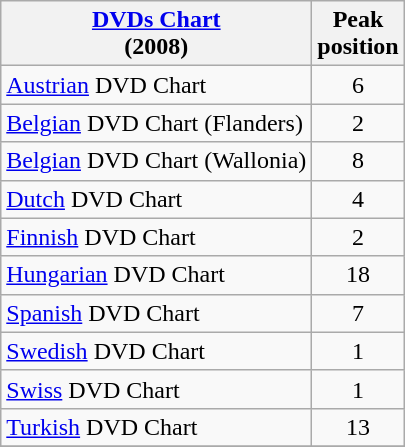<table class="wikitable sortable">
<tr>
<th><a href='#'>DVDs Chart</a><br> (2008)</th>
<th>Peak<br>position</th>
</tr>
<tr>
<td align="left"><a href='#'>Austrian</a> DVD Chart</td>
<td style="text-align:center;">6</td>
</tr>
<tr>
<td align="left"><a href='#'>Belgian</a> DVD Chart (Flanders)</td>
<td style="text-align:center;">2</td>
</tr>
<tr>
<td align="left"><a href='#'>Belgian</a> DVD Chart (Wallonia)</td>
<td style="text-align:center;">8</td>
</tr>
<tr>
<td align="left"><a href='#'>Dutch</a> DVD Chart</td>
<td align="center">4</td>
</tr>
<tr>
<td align="left"><a href='#'>Finnish</a> DVD Chart</td>
<td align="center">2</td>
</tr>
<tr>
<td align="left"><a href='#'>Hungarian</a> DVD Chart</td>
<td style="text-align:center;">18</td>
</tr>
<tr>
<td align="left"><a href='#'>Spanish</a> DVD Chart</td>
<td style="text-align:center;">7</td>
</tr>
<tr>
<td align="left"><a href='#'>Swedish</a> DVD Chart</td>
<td style="text-align:center;">1</td>
</tr>
<tr>
<td align="left"><a href='#'>Swiss</a> DVD Chart</td>
<td style="text-align:center;">1</td>
</tr>
<tr>
<td align="left"><a href='#'>Turkish</a> DVD Chart</td>
<td style="text-align:center;">13</td>
</tr>
<tr>
</tr>
</table>
